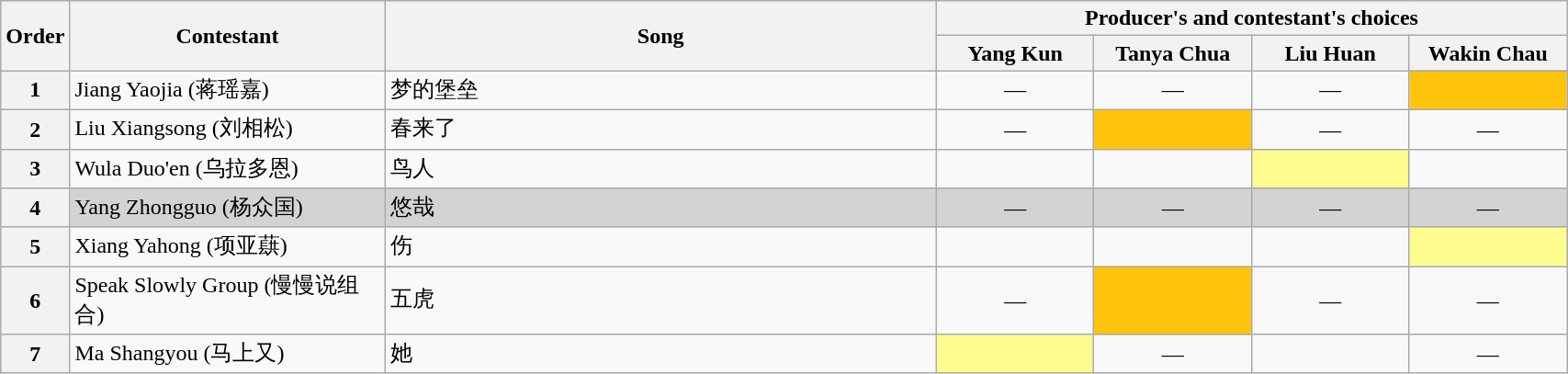<table class="wikitable" style="width:90%;">
<tr>
<th rowspan=2 width="1%">Order</th>
<th rowspan=2 width="20%">Contestant</th>
<th rowspan=2 width="35%">Song</th>
<th colspan=4 width="40%">Producer's and contestant's choices</th>
</tr>
<tr>
<th width="10%">Yang Kun</th>
<th width="10%">Tanya Chua</th>
<th width="10%">Liu Huan</th>
<th width="10%">Wakin Chau</th>
</tr>
<tr>
<th>1</th>
<td>Jiang Yaojia (蒋瑶嘉)<br></td>
<td>梦的堡垒<br></td>
<td style="text-align:center;">—</td>
<td style="text-align:center;">—</td>
<td style="text-align:center;">—</td>
<td style="background:#FFC40C;text-align:center;"></td>
</tr>
<tr>
<th>2</th>
<td>Liu Xiangsong (刘相松)<br></td>
<td>春来了<br></td>
<td style="text-align:center;">—</td>
<td style="background:#FFC40C;text-align:center;"></td>
<td style="text-align:center;">—</td>
<td style="text-align:center;">—</td>
</tr>
<tr>
<th>3</th>
<td>Wula Duo'en (乌拉多恩)<br></td>
<td>鸟人<br></td>
<td style="text-align:center;"></td>
<td style="text-align:center;"></td>
<td style="background:#FDFC8F;text-align:center;"></td>
<td style="text-align:center;"></td>
</tr>
<tr bgcolor=lightgrey>
<th>4</th>
<td>Yang Zhongguo (杨众国)<br></td>
<td>悠哉<br></td>
<td style="text-align:center;">—</td>
<td style="text-align:center;">—</td>
<td style="text-align:center;">—</td>
<td style="text-align:center;">—</td>
</tr>
<tr>
<th>5</th>
<td>Xiang Yahong (项亚蕻)<br></td>
<td>伤<br></td>
<td style="text-align:center;"></td>
<td style="text-align:center;"></td>
<td style="text-align:center;"></td>
<td style="background:#FDFC8F;text-align:center;"></td>
</tr>
<tr>
<th>6</th>
<td>Speak Slowly Group (慢慢说组合)<br></td>
<td>五虎<br></td>
<td style="text-align:center;">—</td>
<td style="background:#FFC40C;text-align:center;"></td>
<td style="text-align:center;">—</td>
<td style="text-align:center;">—</td>
</tr>
<tr>
<th>7</th>
<td>Ma Shangyou (马上又)<br></td>
<td>她<br></td>
<td style="background:#FDFC8F;text-align:center;"></td>
<td align="center">—</td>
<td style="text-align:center;"></td>
<td align="center">—</td>
</tr>
</table>
